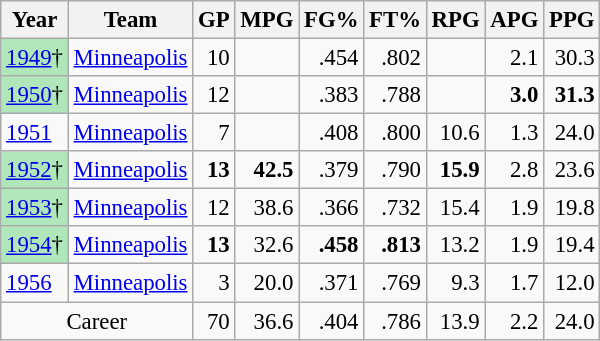<table class="wikitable sortable" style="font-size:95%; text-align:right;">
<tr>
<th>Year</th>
<th>Team</th>
<th>GP</th>
<th>MPG</th>
<th>FG%</th>
<th>FT%</th>
<th>RPG</th>
<th>APG</th>
<th>PPG</th>
</tr>
<tr>
<td style="text-align:left;background:#afe6ba;"><a href='#'>1949</a>†</td>
<td style="text-align:left;"><a href='#'>Minneapolis</a></td>
<td>10</td>
<td></td>
<td>.454</td>
<td>.802</td>
<td></td>
<td>2.1</td>
<td>30.3</td>
</tr>
<tr>
<td style="text-align:left;background:#afe6ba;"><a href='#'>1950</a>†</td>
<td style="text-align:left;"><a href='#'>Minneapolis</a></td>
<td>12</td>
<td></td>
<td>.383</td>
<td>.788</td>
<td></td>
<td><strong>3.0</strong></td>
<td><strong>31.3</strong></td>
</tr>
<tr>
<td style="text-align:left;"><a href='#'>1951</a></td>
<td style="text-align:left;"><a href='#'>Minneapolis</a></td>
<td>7</td>
<td></td>
<td>.408</td>
<td>.800</td>
<td>10.6</td>
<td>1.3</td>
<td>24.0</td>
</tr>
<tr>
<td style="text-align:left;background:#afe6ba;"><a href='#'>1952</a>†</td>
<td style="text-align:left;"><a href='#'>Minneapolis</a></td>
<td><strong>13</strong></td>
<td><strong>42.5</strong></td>
<td>.379</td>
<td>.790</td>
<td><strong>15.9</strong></td>
<td>2.8</td>
<td>23.6</td>
</tr>
<tr>
<td style="text-align:left;background:#afe6ba;"><a href='#'>1953</a>†</td>
<td style="text-align:left;"><a href='#'>Minneapolis</a></td>
<td>12</td>
<td>38.6</td>
<td>.366</td>
<td>.732</td>
<td>15.4</td>
<td>1.9</td>
<td>19.8</td>
</tr>
<tr>
<td style="text-align:left;background:#afe6ba;"><a href='#'>1954</a>†</td>
<td style="text-align:left;"><a href='#'>Minneapolis</a></td>
<td><strong>13</strong></td>
<td>32.6</td>
<td><strong>.458</strong></td>
<td><strong>.813</strong></td>
<td>13.2</td>
<td>1.9</td>
<td>19.4</td>
</tr>
<tr>
<td style="text-align:left;"><a href='#'>1956</a></td>
<td style="text-align:left;"><a href='#'>Minneapolis</a></td>
<td>3</td>
<td>20.0</td>
<td>.371</td>
<td>.769</td>
<td>9.3</td>
<td>1.7</td>
<td>12.0</td>
</tr>
<tr>
<td colspan="2" style="text-align:center;">Career</td>
<td>70</td>
<td>36.6</td>
<td>.404</td>
<td>.786</td>
<td>13.9</td>
<td>2.2</td>
<td>24.0</td>
</tr>
</table>
